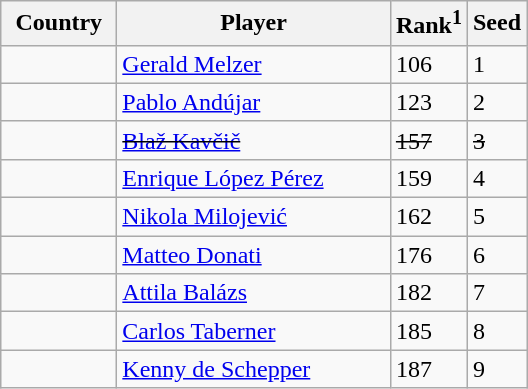<table class="sortable wikitable">
<tr>
<th width="70">Country</th>
<th width="175">Player</th>
<th>Rank<sup>1</sup></th>
<th>Seed</th>
</tr>
<tr>
<td></td>
<td><a href='#'>Gerald Melzer</a></td>
<td>106</td>
<td>1</td>
</tr>
<tr>
<td></td>
<td><a href='#'>Pablo Andújar</a></td>
<td>123</td>
<td>2</td>
</tr>
<tr>
<td><s></s></td>
<td><s><a href='#'>Blaž Kavčič</a></s></td>
<td><s>157</s></td>
<td><s>3</s></td>
</tr>
<tr>
<td></td>
<td><a href='#'>Enrique López Pérez</a></td>
<td>159</td>
<td>4</td>
</tr>
<tr>
<td></td>
<td><a href='#'>Nikola Milojević</a></td>
<td>162</td>
<td>5</td>
</tr>
<tr>
<td></td>
<td><a href='#'>Matteo Donati</a></td>
<td>176</td>
<td>6</td>
</tr>
<tr>
<td></td>
<td><a href='#'>Attila Balázs</a></td>
<td>182</td>
<td>7</td>
</tr>
<tr>
<td></td>
<td><a href='#'>Carlos Taberner</a></td>
<td>185</td>
<td>8</td>
</tr>
<tr>
<td></td>
<td><a href='#'>Kenny de Schepper</a></td>
<td>187</td>
<td>9</td>
</tr>
</table>
